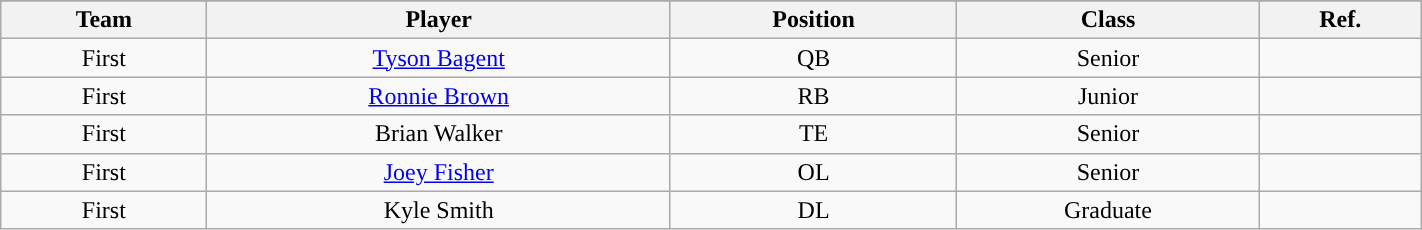<table class="wikitable" style="width:75%; text-align:center;">
<tr>
</tr>
<tr>
<th>Team</th>
<th>Player</th>
<th>Position</th>
<th>Class</th>
<th>Ref.</th>
</tr>
<tr>
<td>First</td>
<td><a href='#'>Tyson Bagent</a></td>
<td>QB</td>
<td>Senior</td>
<td></td>
</tr>
<tr>
<td>First</td>
<td><a href='#'>Ronnie Brown</a></td>
<td>RB</td>
<td>Junior</td>
<td></td>
</tr>
<tr>
<td>First</td>
<td>Brian Walker</td>
<td>TE</td>
<td>Senior</td>
<td></td>
</tr>
<tr>
<td>First</td>
<td><a href='#'>Joey Fisher</a></td>
<td>OL</td>
<td>Senior</td>
<td></td>
</tr>
<tr>
<td>First</td>
<td>Kyle Smith</td>
<td>DL</td>
<td>Graduate</td>
<td></td>
</tr>
</table>
